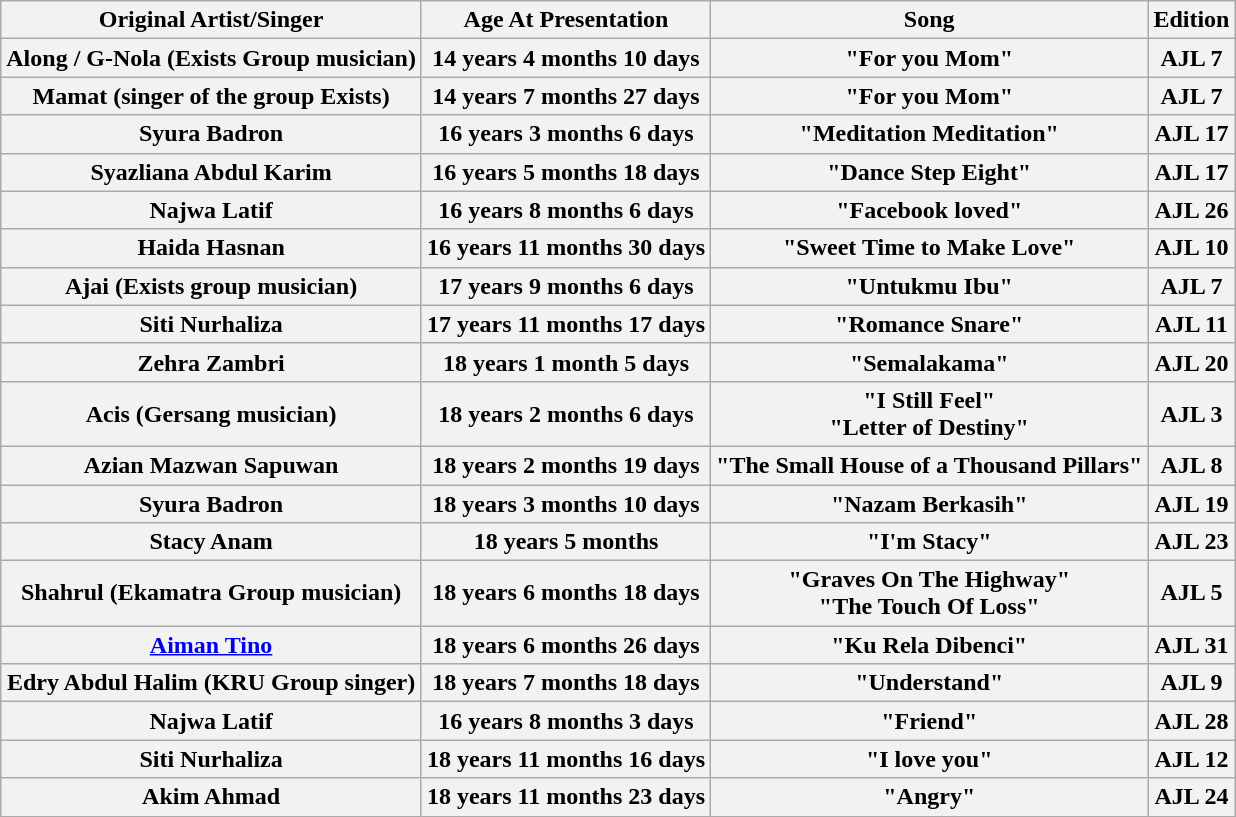<table class="wikitable sortable">
<tr>
<th>Original Artist/Singer</th>
<th>Age At Presentation</th>
<th>Song</th>
<th>Edition</th>
</tr>
<tr>
<th>Along / G-Nola (Exists Group musician)</th>
<th>14 years 4 months 10 days</th>
<th>"For you Mom"</th>
<th>AJL 7</th>
</tr>
<tr>
<th>Mamat (singer of the group Exists)</th>
<th>14 years 7 months 27 days</th>
<th>"For you Mom"</th>
<th>AJL 7</th>
</tr>
<tr>
<th>Syura Badron</th>
<th>16 years 3 months 6 days</th>
<th>"Meditation Meditation"</th>
<th>AJL 17</th>
</tr>
<tr>
<th>Syazliana Abdul Karim</th>
<th>16 years 5 months 18 days</th>
<th>"Dance Step Eight"</th>
<th>AJL 17</th>
</tr>
<tr>
<th>Najwa Latif</th>
<th>16 years 8 months 6 days</th>
<th>"Facebook loved"</th>
<th>AJL 26</th>
</tr>
<tr>
<th>Haida Hasnan</th>
<th>16 years 11 months 30 days</th>
<th>"Sweet Time to Make Love"</th>
<th>AJL 10</th>
</tr>
<tr>
<th>Ajai (Exists group musician)</th>
<th>17 years 9 months 6 days</th>
<th>"Untukmu Ibu"</th>
<th>AJL 7</th>
</tr>
<tr>
<th>Siti Nurhaliza</th>
<th>17 years 11 months 17 days</th>
<th>"Romance Snare"</th>
<th>AJL 11</th>
</tr>
<tr>
<th>Zehra Zambri</th>
<th>18 years 1 month 5 days</th>
<th>"Semalakama"</th>
<th>AJL 20</th>
</tr>
<tr>
<th>Acis (Gersang musician)</th>
<th>18 years 2 months 6 days</th>
<th>"I Still Feel"<br>"Letter of Destiny"</th>
<th>AJL 3</th>
</tr>
<tr>
<th>Azian Mazwan Sapuwan</th>
<th>18 years 2 months 19 days</th>
<th>"The Small House of a Thousand Pillars"</th>
<th>AJL 8</th>
</tr>
<tr>
<th>Syura Badron</th>
<th>18 years 3 months 10 days</th>
<th>"Nazam Berkasih"</th>
<th>AJL 19</th>
</tr>
<tr>
<th>Stacy Anam</th>
<th>18 years 5 months</th>
<th>"I'm Stacy"</th>
<th>AJL 23</th>
</tr>
<tr>
<th>Shahrul (Ekamatra Group musician)</th>
<th>18 years 6 months 18 days</th>
<th>"Graves On The Highway"<br>"The Touch Of Loss"</th>
<th>AJL 5</th>
</tr>
<tr>
<th><a href='#'>Aiman Tino</a></th>
<th>18 years 6 months 26 days</th>
<th>"Ku Rela Dibenci"</th>
<th>AJL 31</th>
</tr>
<tr>
<th>Edry Abdul Halim (KRU Group singer)</th>
<th>18 years 7 months 18 days</th>
<th>"Understand"</th>
<th>AJL 9</th>
</tr>
<tr>
<th>Najwa Latif</th>
<th>16 years 8 months 3 days</th>
<th>"Friend"</th>
<th>AJL 28</th>
</tr>
<tr>
<th>Siti Nurhaliza</th>
<th>18 years 11 months 16 days</th>
<th>"I love you"</th>
<th>AJL 12</th>
</tr>
<tr>
<th>Akim Ahmad</th>
<th>18 years 11 months 23 days</th>
<th>"Angry"</th>
<th>AJL 24</th>
</tr>
</table>
